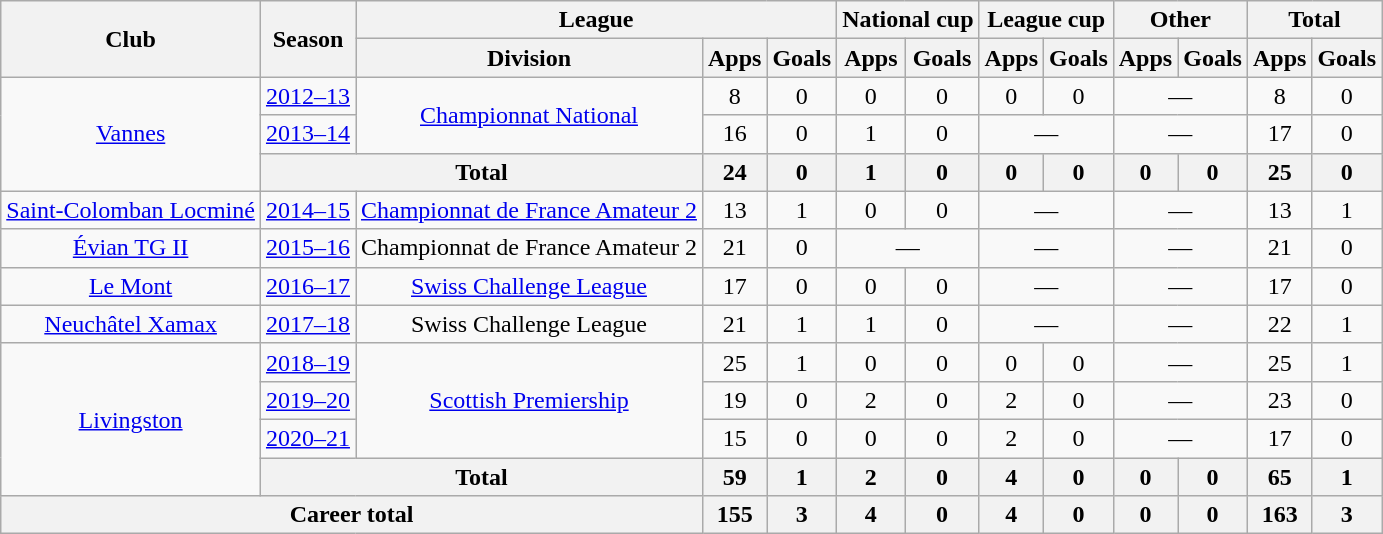<table class="wikitable" style="text-align:center">
<tr>
<th rowspan="2">Club</th>
<th rowspan="2">Season</th>
<th colspan="3">League</th>
<th colspan="2">National cup</th>
<th colspan="2">League cup</th>
<th colspan="2">Other</th>
<th colspan="2">Total</th>
</tr>
<tr>
<th>Division</th>
<th>Apps</th>
<th>Goals</th>
<th>Apps</th>
<th>Goals</th>
<th>Apps</th>
<th>Goals</th>
<th>Apps</th>
<th>Goals</th>
<th>Apps</th>
<th>Goals</th>
</tr>
<tr>
<td rowspan="3"><a href='#'>Vannes</a></td>
<td><a href='#'>2012–13</a></td>
<td rowspan="2"><a href='#'>Championnat National</a></td>
<td>8</td>
<td>0</td>
<td>0</td>
<td>0</td>
<td>0</td>
<td>0</td>
<td colspan="2">—</td>
<td>8</td>
<td>0</td>
</tr>
<tr>
<td><a href='#'>2013–14</a></td>
<td>16</td>
<td>0</td>
<td>1</td>
<td>0</td>
<td colspan="2">—</td>
<td colspan="2">—</td>
<td>17</td>
<td>0</td>
</tr>
<tr>
<th colspan="2">Total</th>
<th>24</th>
<th>0</th>
<th>1</th>
<th>0</th>
<th>0</th>
<th>0</th>
<th>0</th>
<th>0</th>
<th>25</th>
<th>0</th>
</tr>
<tr>
<td><a href='#'>Saint-Colomban Locminé</a></td>
<td><a href='#'>2014–15</a></td>
<td><a href='#'>Championnat de France Amateur 2</a></td>
<td>13</td>
<td>1</td>
<td>0</td>
<td>0</td>
<td colspan="2">—</td>
<td colspan="2">—</td>
<td>13</td>
<td>1</td>
</tr>
<tr>
<td><a href='#'>Évian TG II</a></td>
<td><a href='#'>2015–16</a></td>
<td>Championnat de France Amateur 2</td>
<td>21</td>
<td>0</td>
<td colspan="2">—</td>
<td colspan="2">—</td>
<td colspan="2">—</td>
<td>21</td>
<td>0</td>
</tr>
<tr>
<td><a href='#'>Le Mont</a></td>
<td><a href='#'>2016–17</a></td>
<td><a href='#'>Swiss Challenge League</a></td>
<td>17</td>
<td>0</td>
<td>0</td>
<td>0</td>
<td colspan="2">—</td>
<td colspan="2">—</td>
<td>17</td>
<td>0</td>
</tr>
<tr>
<td><a href='#'>Neuchâtel Xamax</a></td>
<td><a href='#'>2017–18</a></td>
<td>Swiss Challenge League</td>
<td>21</td>
<td>1</td>
<td>1</td>
<td>0</td>
<td colspan="2">—</td>
<td colspan="2">—</td>
<td>22</td>
<td>1</td>
</tr>
<tr>
<td rowspan="4"><a href='#'>Livingston</a></td>
<td><a href='#'>2018–19</a></td>
<td rowspan="3"><a href='#'>Scottish Premiership</a></td>
<td>25</td>
<td>1</td>
<td>0</td>
<td>0</td>
<td>0</td>
<td>0</td>
<td colspan="2">—</td>
<td>25</td>
<td>1</td>
</tr>
<tr>
<td><a href='#'>2019–20</a></td>
<td>19</td>
<td>0</td>
<td>2</td>
<td>0</td>
<td>2</td>
<td>0</td>
<td colspan="2">—</td>
<td>23</td>
<td>0</td>
</tr>
<tr>
<td><a href='#'>2020–21</a></td>
<td>15</td>
<td>0</td>
<td>0</td>
<td>0</td>
<td>2</td>
<td>0</td>
<td colspan="2">—</td>
<td>17</td>
<td>0</td>
</tr>
<tr>
<th colspan="2">Total</th>
<th>59</th>
<th>1</th>
<th>2</th>
<th>0</th>
<th>4</th>
<th>0</th>
<th>0</th>
<th>0</th>
<th>65</th>
<th>1</th>
</tr>
<tr>
<th colspan="3">Career total</th>
<th>155</th>
<th>3</th>
<th>4</th>
<th>0</th>
<th>4</th>
<th>0</th>
<th>0</th>
<th>0</th>
<th>163</th>
<th>3</th>
</tr>
</table>
